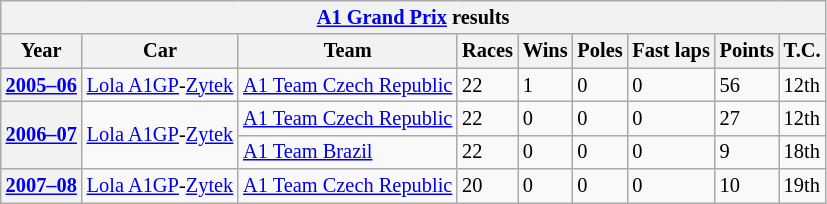<table class="wikitable" style="font-size:85%">
<tr>
<th colspan=9><a href='#'>A1 Grand Prix</a> results</th>
</tr>
<tr>
<th>Year</th>
<th>Car</th>
<th>Team</th>
<th>Races</th>
<th>Wins</th>
<th>Poles</th>
<th>Fast laps</th>
<th>Points</th>
<th>T.C.</th>
</tr>
<tr>
<th><a href='#'>2005–06</a></th>
<td><a href='#'>Lola A1GP</a>-<a href='#'>Zytek</a></td>
<td> <a href='#'>A1 Team Czech Republic</a></td>
<td>22</td>
<td>1</td>
<td>0</td>
<td>0</td>
<td>56</td>
<td>12th</td>
</tr>
<tr>
<th rowspan=2><a href='#'>2006–07</a></th>
<td rowspan=2><a href='#'>Lola A1GP</a>-<a href='#'>Zytek</a></td>
<td> <a href='#'>A1 Team Czech Republic</a></td>
<td>22</td>
<td>0</td>
<td>0</td>
<td>0</td>
<td>27</td>
<td>12th</td>
</tr>
<tr>
<td> <a href='#'>A1 Team Brazil</a></td>
<td>22</td>
<td>0</td>
<td>0</td>
<td>0</td>
<td>9</td>
<td>18th</td>
</tr>
<tr>
<th><a href='#'>2007–08</a></th>
<td><a href='#'>Lola A1GP</a>-<a href='#'>Zytek</a></td>
<td> <a href='#'>A1 Team Czech Republic</a></td>
<td>20</td>
<td>0</td>
<td>0</td>
<td>0</td>
<td>10</td>
<td>19th</td>
</tr>
</table>
